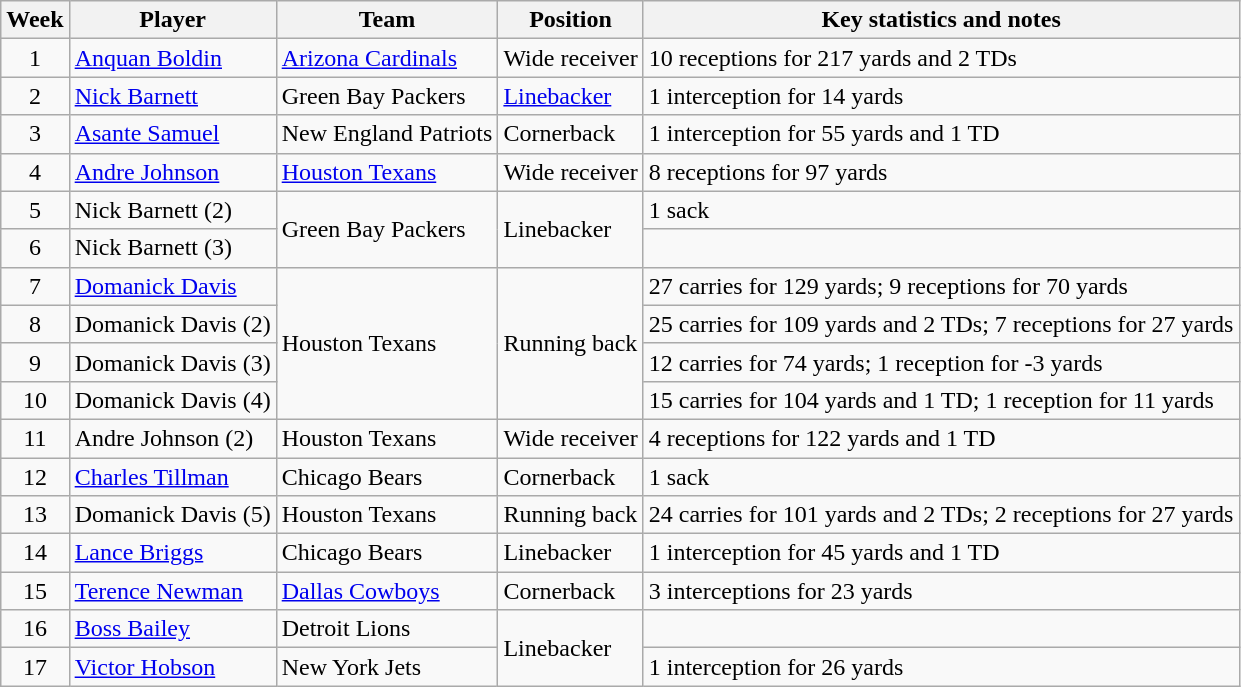<table class="wikitable sortable">
<tr>
<th>Week</th>
<th>Player</th>
<th>Team</th>
<th>Position</th>
<th>Key statistics and notes</th>
</tr>
<tr>
<td align=center>1</td>
<td><a href='#'>Anquan Boldin</a></td>
<td><a href='#'>Arizona Cardinals</a></td>
<td>Wide receiver</td>
<td>10 receptions for 217 yards and 2 TDs</td>
</tr>
<tr>
<td align=center>2</td>
<td><a href='#'>Nick Barnett</a></td>
<td>Green Bay Packers</td>
<td><a href='#'>Linebacker</a></td>
<td>1 interception for 14 yards</td>
</tr>
<tr>
<td align=center>3</td>
<td><a href='#'>Asante Samuel</a></td>
<td>New England Patriots</td>
<td>Cornerback</td>
<td>1 interception for 55 yards and 1 TD</td>
</tr>
<tr>
<td align=center>4</td>
<td><a href='#'>Andre Johnson</a></td>
<td><a href='#'>Houston Texans</a></td>
<td>Wide receiver</td>
<td>8 receptions for 97 yards</td>
</tr>
<tr>
<td align=center>5</td>
<td>Nick Barnett (2)</td>
<td rowspan="2">Green Bay Packers</td>
<td rowspan="2">Linebacker</td>
<td>1 sack</td>
</tr>
<tr>
<td align=center>6</td>
<td>Nick Barnett (3)</td>
<td></td>
</tr>
<tr>
<td align=center>7</td>
<td><a href='#'>Domanick Davis</a></td>
<td rowspan="4">Houston Texans</td>
<td rowspan="4">Running back</td>
<td>27 carries for 129 yards; 9 receptions for 70 yards</td>
</tr>
<tr>
<td align=center>8</td>
<td>Domanick Davis (2)</td>
<td>25 carries for 109 yards and 2 TDs; 7 receptions for 27 yards</td>
</tr>
<tr>
<td align=center>9</td>
<td>Domanick Davis (3)</td>
<td>12 carries for 74 yards; 1 reception for -3 yards</td>
</tr>
<tr>
<td align=center>10</td>
<td>Domanick Davis (4)</td>
<td>15 carries for 104 yards and 1 TD; 1 reception for 11 yards</td>
</tr>
<tr>
<td align=center>11</td>
<td>Andre Johnson (2)</td>
<td>Houston Texans</td>
<td>Wide receiver</td>
<td>4 receptions for 122 yards and 1 TD</td>
</tr>
<tr>
<td align=center>12</td>
<td><a href='#'>Charles Tillman</a></td>
<td>Chicago Bears</td>
<td>Cornerback</td>
<td>1 sack</td>
</tr>
<tr>
<td align=center>13</td>
<td>Domanick Davis (5)</td>
<td>Houston Texans</td>
<td>Running back</td>
<td>24 carries for 101 yards and 2 TDs; 2 receptions for 27 yards</td>
</tr>
<tr>
<td align=center>14</td>
<td><a href='#'>Lance Briggs</a></td>
<td>Chicago Bears</td>
<td>Linebacker</td>
<td>1 interception for 45 yards and 1 TD</td>
</tr>
<tr>
<td align=center>15</td>
<td><a href='#'>Terence Newman</a></td>
<td><a href='#'>Dallas Cowboys</a></td>
<td>Cornerback</td>
<td>3 interceptions for 23 yards</td>
</tr>
<tr>
<td align=center>16</td>
<td><a href='#'>Boss Bailey</a></td>
<td>Detroit Lions</td>
<td rowspan="2">Linebacker</td>
<td></td>
</tr>
<tr>
<td align=center>17</td>
<td><a href='#'>Victor Hobson</a></td>
<td>New York Jets</td>
<td>1 interception for 26 yards</td>
</tr>
</table>
